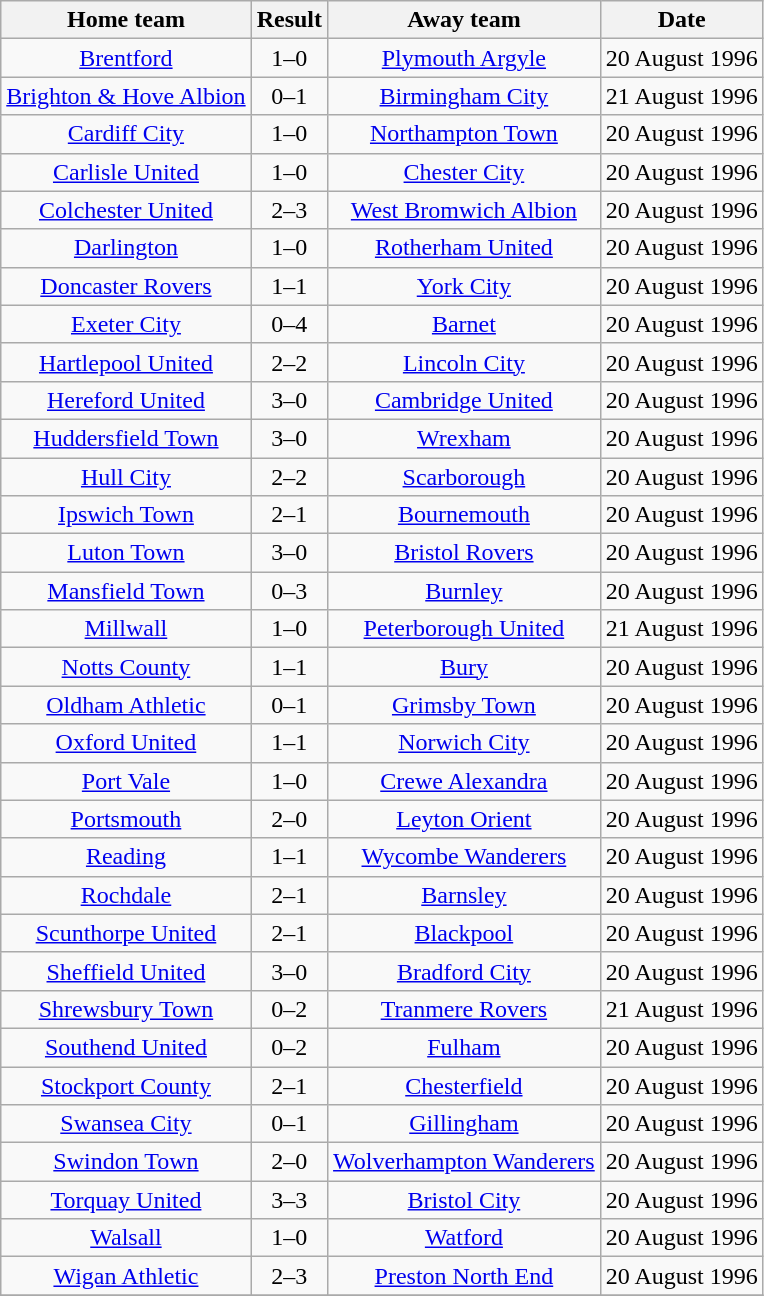<table class="wikitable" style="text-align: center">
<tr>
<th>Home team</th>
<th>Result</th>
<th>Away team</th>
<th>Date</th>
</tr>
<tr>
<td><a href='#'>Brentford</a></td>
<td>1–0</td>
<td><a href='#'>Plymouth Argyle</a></td>
<td>20 August 1996</td>
</tr>
<tr>
<td><a href='#'>Brighton & Hove Albion</a></td>
<td>0–1</td>
<td><a href='#'>Birmingham City</a></td>
<td>21 August 1996</td>
</tr>
<tr>
<td><a href='#'>Cardiff City</a></td>
<td>1–0</td>
<td><a href='#'>Northampton Town</a></td>
<td>20 August 1996</td>
</tr>
<tr>
<td><a href='#'>Carlisle United</a></td>
<td>1–0</td>
<td><a href='#'>Chester City</a></td>
<td>20 August 1996</td>
</tr>
<tr>
<td><a href='#'>Colchester United</a></td>
<td>2–3</td>
<td><a href='#'>West Bromwich Albion</a></td>
<td>20 August 1996</td>
</tr>
<tr>
<td><a href='#'>Darlington</a></td>
<td>1–0</td>
<td><a href='#'>Rotherham United</a></td>
<td>20 August 1996</td>
</tr>
<tr>
<td><a href='#'>Doncaster Rovers</a></td>
<td>1–1</td>
<td><a href='#'>York City</a></td>
<td>20 August 1996</td>
</tr>
<tr>
<td><a href='#'>Exeter City</a></td>
<td>0–4</td>
<td><a href='#'>Barnet</a></td>
<td>20 August 1996</td>
</tr>
<tr>
<td><a href='#'>Hartlepool United</a></td>
<td>2–2</td>
<td><a href='#'>Lincoln City</a></td>
<td>20 August 1996</td>
</tr>
<tr>
<td><a href='#'>Hereford United</a></td>
<td>3–0</td>
<td><a href='#'>Cambridge United</a></td>
<td>20 August 1996</td>
</tr>
<tr>
<td><a href='#'>Huddersfield Town</a></td>
<td>3–0</td>
<td><a href='#'>Wrexham</a></td>
<td>20 August 1996</td>
</tr>
<tr>
<td><a href='#'>Hull City</a></td>
<td>2–2</td>
<td><a href='#'>Scarborough</a></td>
<td>20 August 1996</td>
</tr>
<tr>
<td><a href='#'>Ipswich Town</a></td>
<td>2–1</td>
<td><a href='#'>Bournemouth</a></td>
<td>20 August 1996</td>
</tr>
<tr>
<td><a href='#'>Luton Town</a></td>
<td>3–0</td>
<td><a href='#'>Bristol Rovers</a></td>
<td>20 August 1996</td>
</tr>
<tr>
<td><a href='#'>Mansfield Town</a></td>
<td>0–3</td>
<td><a href='#'>Burnley</a></td>
<td>20 August 1996</td>
</tr>
<tr>
<td><a href='#'>Millwall</a></td>
<td>1–0</td>
<td><a href='#'>Peterborough United</a></td>
<td>21 August 1996</td>
</tr>
<tr>
<td><a href='#'>Notts County</a></td>
<td>1–1</td>
<td><a href='#'>Bury</a></td>
<td>20 August 1996</td>
</tr>
<tr>
<td><a href='#'>Oldham Athletic</a></td>
<td>0–1</td>
<td><a href='#'>Grimsby Town</a></td>
<td>20 August 1996</td>
</tr>
<tr>
<td><a href='#'>Oxford United</a></td>
<td>1–1</td>
<td><a href='#'>Norwich City</a></td>
<td>20 August 1996</td>
</tr>
<tr>
<td><a href='#'>Port Vale</a></td>
<td>1–0</td>
<td><a href='#'>Crewe Alexandra</a></td>
<td>20 August 1996</td>
</tr>
<tr>
<td><a href='#'>Portsmouth</a></td>
<td>2–0</td>
<td><a href='#'>Leyton Orient</a></td>
<td>20 August 1996</td>
</tr>
<tr>
<td><a href='#'>Reading</a></td>
<td>1–1</td>
<td><a href='#'>Wycombe Wanderers</a></td>
<td>20 August 1996</td>
</tr>
<tr>
<td><a href='#'>Rochdale</a></td>
<td>2–1</td>
<td><a href='#'>Barnsley</a></td>
<td>20 August 1996</td>
</tr>
<tr>
<td><a href='#'>Scunthorpe United</a></td>
<td>2–1</td>
<td><a href='#'>Blackpool</a></td>
<td>20 August 1996</td>
</tr>
<tr>
<td><a href='#'>Sheffield United</a></td>
<td>3–0</td>
<td><a href='#'>Bradford City</a></td>
<td>20 August 1996</td>
</tr>
<tr>
<td><a href='#'>Shrewsbury Town</a></td>
<td>0–2</td>
<td><a href='#'>Tranmere Rovers</a></td>
<td>21 August 1996</td>
</tr>
<tr>
<td><a href='#'>Southend United</a></td>
<td>0–2</td>
<td><a href='#'>Fulham</a></td>
<td>20 August 1996</td>
</tr>
<tr>
<td><a href='#'>Stockport County</a></td>
<td>2–1</td>
<td><a href='#'>Chesterfield</a></td>
<td>20 August 1996</td>
</tr>
<tr>
<td><a href='#'>Swansea City</a></td>
<td>0–1</td>
<td><a href='#'>Gillingham</a></td>
<td>20 August 1996</td>
</tr>
<tr>
<td><a href='#'>Swindon Town</a></td>
<td>2–0</td>
<td><a href='#'>Wolverhampton Wanderers</a></td>
<td>20 August 1996</td>
</tr>
<tr>
<td><a href='#'>Torquay United</a></td>
<td>3–3</td>
<td><a href='#'>Bristol City</a></td>
<td>20 August 1996</td>
</tr>
<tr>
<td><a href='#'>Walsall</a></td>
<td>1–0</td>
<td><a href='#'>Watford</a></td>
<td>20 August 1996</td>
</tr>
<tr>
<td><a href='#'>Wigan Athletic</a></td>
<td>2–3</td>
<td><a href='#'>Preston North End</a></td>
<td>20 August 1996</td>
</tr>
<tr>
</tr>
</table>
